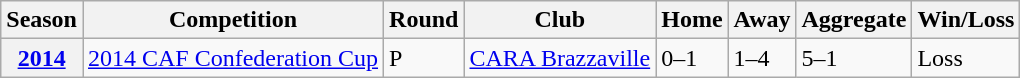<table class="wikitable">
<tr>
<th>Season</th>
<th>Competition</th>
<th>Round</th>
<th>Club</th>
<th>Home</th>
<th>Away</th>
<th>Aggregate</th>
<th>Win/Loss</th>
</tr>
<tr>
<th><a href='#'>2014</a></th>
<td><a href='#'>2014 CAF Confederation Cup</a></td>
<td>P</td>
<td><a href='#'>CARA Brazzaville</a></td>
<td>0–1</td>
<td>1–4</td>
<td>5–1</td>
<td>Loss</td>
</tr>
</table>
